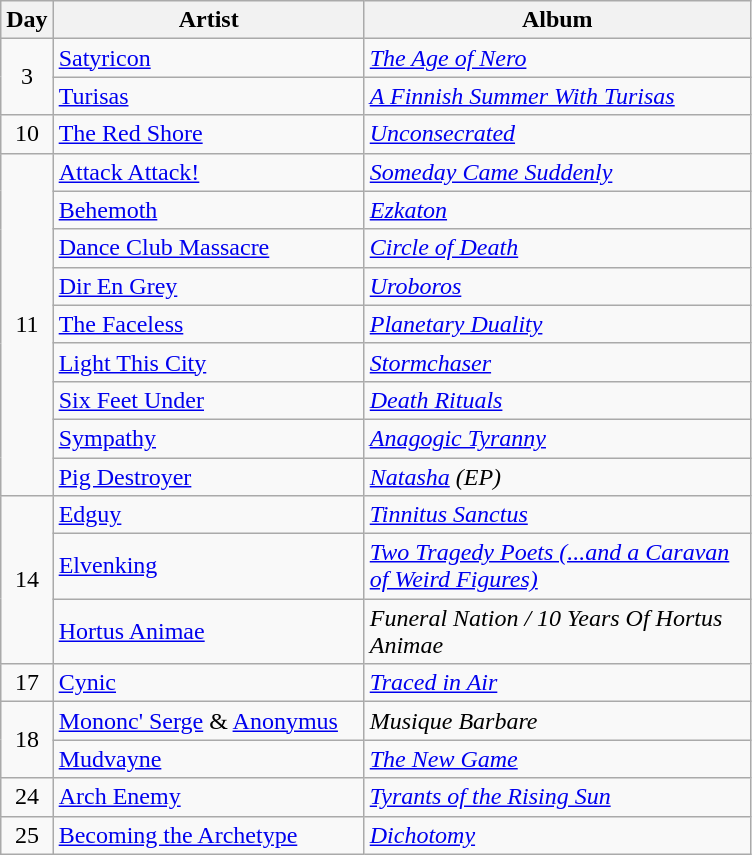<table class="wikitable" border="1">
<tr>
<th width="20">Day</th>
<th width="200">Artist</th>
<th width="250">Album</th>
</tr>
<tr>
<td rowspan="2" align="center">3</td>
<td><a href='#'>Satyricon</a></td>
<td><em><a href='#'>The Age of Nero</a></em></td>
</tr>
<tr>
<td><a href='#'>Turisas</a></td>
<td><em><a href='#'>A Finnish Summer With Turisas</a></em></td>
</tr>
<tr>
<td align="center">10</td>
<td><a href='#'>The Red Shore</a></td>
<td><em><a href='#'>Unconsecrated</a></em></td>
</tr>
<tr>
<td rowspan="9" align="center">11</td>
<td><a href='#'>Attack Attack!</a></td>
<td><em><a href='#'>Someday Came Suddenly</a></em></td>
</tr>
<tr>
<td><a href='#'>Behemoth</a></td>
<td><em><a href='#'>Ezkaton</a></em></td>
</tr>
<tr>
<td><a href='#'>Dance Club Massacre</a></td>
<td><em><a href='#'>Circle of Death</a></em></td>
</tr>
<tr>
<td><a href='#'>Dir En Grey</a></td>
<td><em><a href='#'>Uroboros</a></em></td>
</tr>
<tr>
<td><a href='#'>The Faceless</a></td>
<td><em><a href='#'>Planetary Duality</a></em></td>
</tr>
<tr>
<td><a href='#'>Light This City</a></td>
<td><em><a href='#'>Stormchaser</a></em></td>
</tr>
<tr>
<td><a href='#'>Six Feet Under</a></td>
<td><em><a href='#'>Death Rituals</a></em></td>
</tr>
<tr>
<td><a href='#'>Sympathy</a></td>
<td><em><a href='#'>Anagogic Tyranny</a></em></td>
</tr>
<tr>
<td><a href='#'>Pig Destroyer</a></td>
<td><em><a href='#'>Natasha</a> (EP)</em></td>
</tr>
<tr>
<td rowspan="3" align="center">14</td>
<td><a href='#'>Edguy</a></td>
<td><em><a href='#'>Tinnitus Sanctus</a></em></td>
</tr>
<tr>
<td><a href='#'>Elvenking</a></td>
<td><em><a href='#'>Two Tragedy Poets (...and a Caravan of Weird Figures)</a></em></td>
</tr>
<tr>
<td><a href='#'>Hortus Animae</a></td>
<td><em>Funeral Nation / 10 Years Of Hortus Animae</em></td>
</tr>
<tr>
<td align="center">17</td>
<td><a href='#'>Cynic</a></td>
<td><em><a href='#'>Traced in Air</a></em></td>
</tr>
<tr>
<td rowspan="2" align="center">18</td>
<td><a href='#'>Mononc' Serge</a> & <a href='#'>Anonymus</a></td>
<td><em>Musique Barbare</em></td>
</tr>
<tr>
<td><a href='#'>Mudvayne</a></td>
<td><em><a href='#'>The New Game</a></em></td>
</tr>
<tr>
<td align="center">24</td>
<td><a href='#'>Arch Enemy</a></td>
<td><em><a href='#'>Tyrants of the Rising Sun</a></em></td>
</tr>
<tr>
<td align="center">25</td>
<td><a href='#'>Becoming the Archetype</a></td>
<td><em><a href='#'>Dichotomy</a></em></td>
</tr>
</table>
